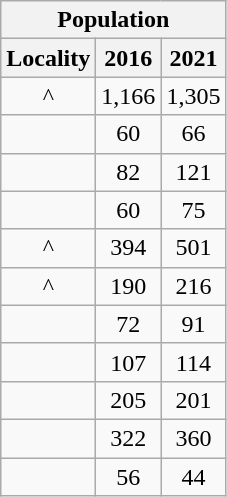<table class="wikitable" style="text-align:center;">
<tr>
<th colspan="3" style="text-align:center;  font-weight:bold">Population</th>
</tr>
<tr>
<th style="text-align:center; background:  font-weight:bold">Locality</th>
<th style="text-align:center; background:  font-weight:bold"><strong>2016</strong></th>
<th style="text-align:center; background:  font-weight:bold"><strong>2021</strong></th>
</tr>
<tr>
<td>^</td>
<td>1,166</td>
<td>1,305</td>
</tr>
<tr>
<td></td>
<td>60</td>
<td>66</td>
</tr>
<tr>
<td></td>
<td>82</td>
<td>121</td>
</tr>
<tr>
<td></td>
<td>60</td>
<td>75</td>
</tr>
<tr>
<td>^</td>
<td>394</td>
<td>501</td>
</tr>
<tr>
<td>^</td>
<td>190</td>
<td>216</td>
</tr>
<tr>
<td></td>
<td>72</td>
<td>91</td>
</tr>
<tr>
<td></td>
<td>107</td>
<td>114</td>
</tr>
<tr>
<td></td>
<td>205</td>
<td>201</td>
</tr>
<tr>
<td></td>
<td>322</td>
<td>360</td>
</tr>
<tr>
<td></td>
<td>56</td>
<td>44</td>
</tr>
</table>
